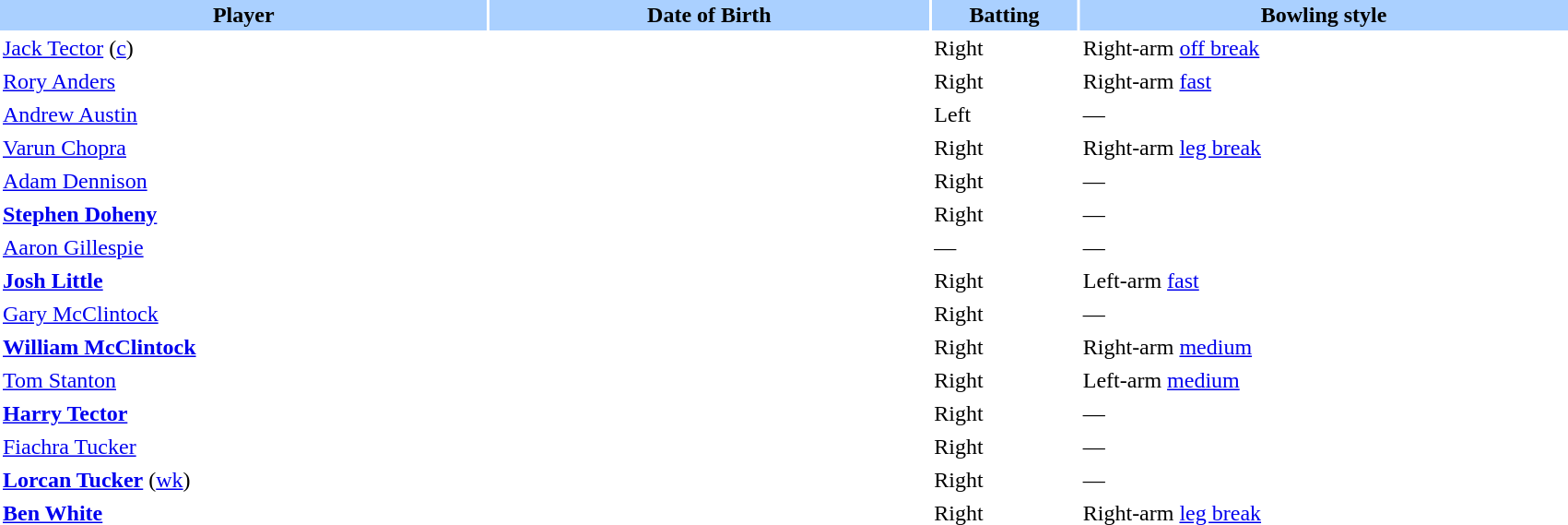<table border="0" cellspacing="2" cellpadding="2" style="width:90%;">
<tr style="background:#aad0ff;">
<th width=20%>Player</th>
<th width=18%>Date of Birth</th>
<th width=6%>Batting</th>
<th width=20%>Bowling style</th>
</tr>
<tr>
<td><a href='#'>Jack Tector</a> (<a href='#'>c</a>)</td>
<td></td>
<td>Right</td>
<td>Right-arm <a href='#'>off break</a></td>
</tr>
<tr>
<td><a href='#'>Rory Anders</a></td>
<td></td>
<td>Right</td>
<td>Right-arm <a href='#'>fast</a></td>
</tr>
<tr>
<td><a href='#'>Andrew Austin</a></td>
<td></td>
<td>Left</td>
<td>—</td>
</tr>
<tr>
<td><a href='#'>Varun Chopra</a></td>
<td></td>
<td>Right</td>
<td>Right-arm <a href='#'>leg break</a></td>
</tr>
<tr>
<td><a href='#'>Adam Dennison</a></td>
<td></td>
<td>Right</td>
<td>—</td>
</tr>
<tr>
<td><strong><a href='#'>Stephen Doheny</a></strong></td>
<td></td>
<td>Right</td>
<td>—</td>
</tr>
<tr>
<td><a href='#'>Aaron Gillespie</a></td>
<td></td>
<td>—</td>
<td>—</td>
</tr>
<tr>
<td><strong><a href='#'>Josh Little</a></strong></td>
<td></td>
<td>Right</td>
<td>Left-arm <a href='#'>fast</a></td>
</tr>
<tr>
<td><a href='#'>Gary McClintock</a></td>
<td></td>
<td>Right</td>
<td>—</td>
</tr>
<tr>
<td><strong><a href='#'>William McClintock</a></strong></td>
<td></td>
<td>Right</td>
<td>Right-arm <a href='#'>medium</a></td>
</tr>
<tr>
<td><a href='#'>Tom Stanton</a></td>
<td></td>
<td>Right</td>
<td>Left-arm <a href='#'>medium</a></td>
</tr>
<tr>
<td><strong><a href='#'>Harry Tector</a></strong></td>
<td></td>
<td>Right</td>
<td>—</td>
</tr>
<tr>
<td><a href='#'>Fiachra Tucker</a></td>
<td></td>
<td>Right</td>
<td>—</td>
</tr>
<tr>
<td><strong><a href='#'>Lorcan Tucker</a></strong> (<a href='#'>wk</a>)</td>
<td></td>
<td>Right</td>
<td>—</td>
</tr>
<tr>
<td><strong><a href='#'>Ben White</a></strong></td>
<td></td>
<td>Right</td>
<td>Right-arm <a href='#'>leg break</a></td>
</tr>
</table>
